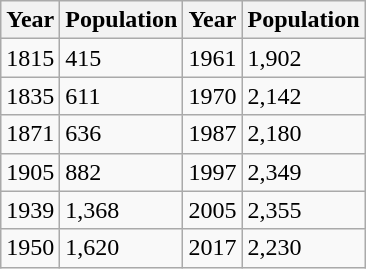<table class="wikitable">
<tr>
<th>Year</th>
<th>Population</th>
<th>Year</th>
<th>Population</th>
</tr>
<tr>
<td>1815</td>
<td>415</td>
<td>1961</td>
<td>1,902</td>
</tr>
<tr>
<td>1835</td>
<td>611</td>
<td>1970</td>
<td>2,142</td>
</tr>
<tr>
<td>1871</td>
<td>636</td>
<td>1987</td>
<td>2,180</td>
</tr>
<tr>
<td>1905</td>
<td>882</td>
<td>1997</td>
<td>2,349</td>
</tr>
<tr>
<td>1939</td>
<td>1,368</td>
<td>2005</td>
<td>2,355</td>
</tr>
<tr>
<td>1950</td>
<td>1,620</td>
<td>2017</td>
<td>2,230</td>
</tr>
</table>
